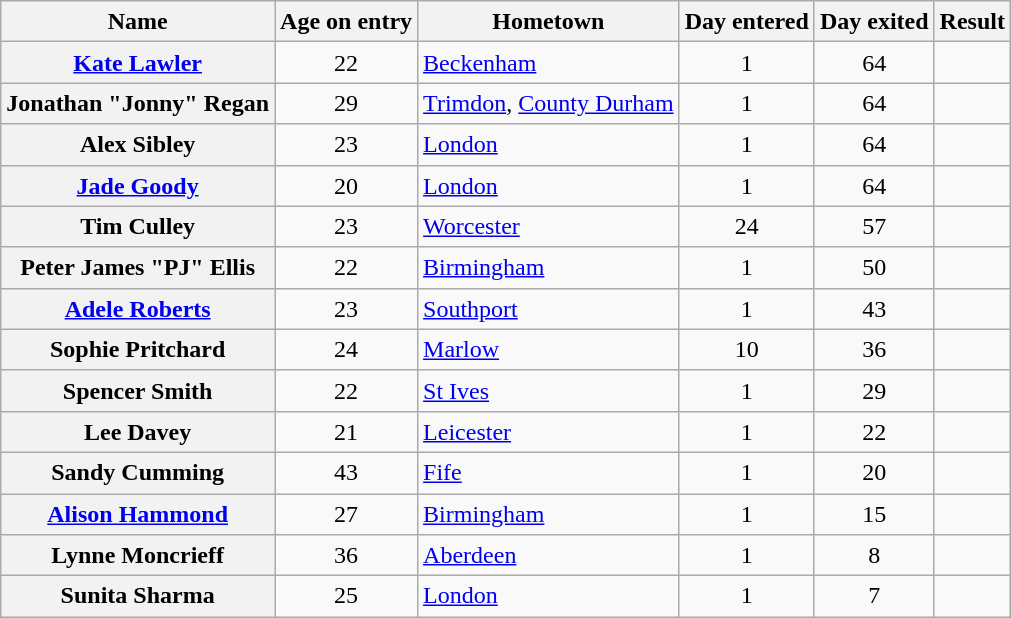<table class="wikitable sortable" style="text-align:left; line-height:20px; width:auto;">
<tr>
<th scope="col">Name</th>
<th scope="col">Age on entry</th>
<th scope="col">Hometown</th>
<th>Day entered</th>
<th>Day exited</th>
<th>Result</th>
</tr>
<tr>
<th scope="row"><a href='#'>Kate Lawler</a></th>
<td align="center">22</td>
<td><a href='#'>Beckenham</a></td>
<td align="center">1</td>
<td align="center">64</td>
<td></td>
</tr>
<tr>
<th scope="row">Jonathan "Jonny" Regan</th>
<td align="center">29</td>
<td><a href='#'>Trimdon</a>, <a href='#'>County Durham</a></td>
<td align="center">1</td>
<td align="center">64</td>
<td></td>
</tr>
<tr>
<th scope="row">Alex Sibley</th>
<td align="center">23</td>
<td><a href='#'>London</a></td>
<td align="center">1</td>
<td align="center">64</td>
<td></td>
</tr>
<tr>
<th scope="row"><a href='#'>Jade Goody</a></th>
<td align="center">20</td>
<td><a href='#'>London</a></td>
<td align="center">1</td>
<td align="center">64</td>
<td></td>
</tr>
<tr>
<th scope="row">Tim Culley</th>
<td align="center">23</td>
<td><a href='#'>Worcester</a></td>
<td align="center">24</td>
<td align="center">57</td>
<td></td>
</tr>
<tr>
<th scope="row">Peter James "PJ" Ellis</th>
<td align="center">22</td>
<td><a href='#'>Birmingham</a></td>
<td align="center">1</td>
<td align="center">50</td>
<td></td>
</tr>
<tr>
<th scope="row"><a href='#'>Adele Roberts</a></th>
<td align="center">23</td>
<td><a href='#'>Southport</a></td>
<td align="center">1</td>
<td align="center">43</td>
<td></td>
</tr>
<tr>
<th scope="row">Sophie Pritchard</th>
<td align="center">24</td>
<td><a href='#'>Marlow</a></td>
<td align="center">10</td>
<td align="center">36</td>
<td></td>
</tr>
<tr>
<th scope="row">Spencer Smith</th>
<td align="center">22</td>
<td><a href='#'>St Ives</a></td>
<td align="center">1</td>
<td align="center">29</td>
<td></td>
</tr>
<tr>
<th scope="row">Lee Davey</th>
<td align="center">21</td>
<td><a href='#'>Leicester</a></td>
<td align="center">1</td>
<td align="center">22</td>
<td></td>
</tr>
<tr>
<th scope="row">Sandy Cumming</th>
<td align="center">43</td>
<td><a href='#'>Fife</a></td>
<td align="center">1</td>
<td align="center">20</td>
<td></td>
</tr>
<tr>
<th scope="row"><a href='#'>Alison Hammond</a></th>
<td align="center">27</td>
<td><a href='#'>Birmingham</a></td>
<td align="center">1</td>
<td align="center">15</td>
<td></td>
</tr>
<tr>
<th scope="row">Lynne Moncrieff</th>
<td align="center">36</td>
<td><a href='#'>Aberdeen</a></td>
<td align="center">1</td>
<td align="center">8</td>
<td></td>
</tr>
<tr>
<th scope="row">Sunita Sharma</th>
<td align="center">25</td>
<td><a href='#'>London</a></td>
<td align="center">1</td>
<td align="center">7</td>
<td></td>
</tr>
</table>
